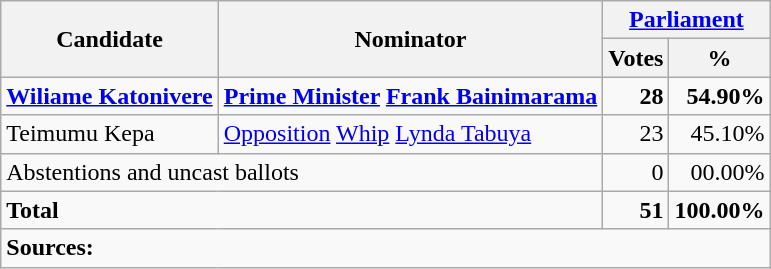<table class="wikitable" style="text-align:right">
<tr>
<th rowspan="2">Candidate</th>
<th rowspan="2">Nominator</th>
<th colspan="2"><a href='#'>Parliament</a></th>
</tr>
<tr>
<th>Votes</th>
<th>%</th>
</tr>
<tr>
<td align="left"><strong><a href='#'>Wiliame Katonivere</a></strong></td>
<td align="left"><strong><a href='#'>Prime Minister</a> <a href='#'>Frank Bainimarama</a></strong></td>
<td><strong>28</strong></td>
<td><strong>54.90%</strong></td>
</tr>
<tr>
<td align="left">Teimumu Kepa</td>
<td align="left"><a href='#'>Opposition</a> <a href='#'>Whip</a> <a href='#'>Lynda Tabuya</a></td>
<td>23</td>
<td>45.10%</td>
</tr>
<tr>
<td colspan="2" align="left">Abstentions and uncast ballots</td>
<td>0</td>
<td>00.00%</td>
</tr>
<tr>
<td colspan="2" align="left"><strong>Total</strong></td>
<td><strong>51</strong></td>
<td><strong>100.00%</strong></td>
</tr>
<tr>
<td colspan="4" align="left"><strong>Sources:</strong> </td>
</tr>
</table>
